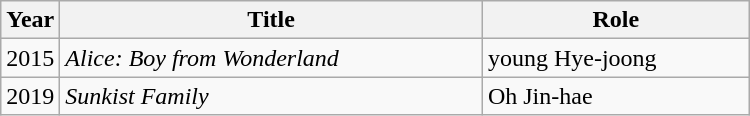<table class="wikitable" style="width:500px">
<tr>
<th width=10>Year</th>
<th>Title</th>
<th>Role</th>
</tr>
<tr>
<td>2015</td>
<td><em>Alice: Boy from Wonderland</em></td>
<td>young Hye-joong</td>
</tr>
<tr>
<td>2019</td>
<td><em>Sunkist Family</em></td>
<td>Oh Jin-hae</td>
</tr>
</table>
